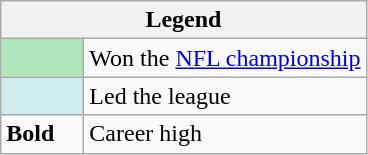<table class="wikitable mw-collapsible">
<tr>
<th colspan="2">Legend</th>
</tr>
<tr>
<td style="background:#afe6ba; width:3em;"></td>
<td>Won the <a href='#'>NFL championship</a></td>
</tr>
<tr>
<td style="background:#cfecec; width:3em;"></td>
<td>Led the league</td>
</tr>
<tr>
<td><strong>Bold</strong></td>
<td>Career high</td>
</tr>
</table>
